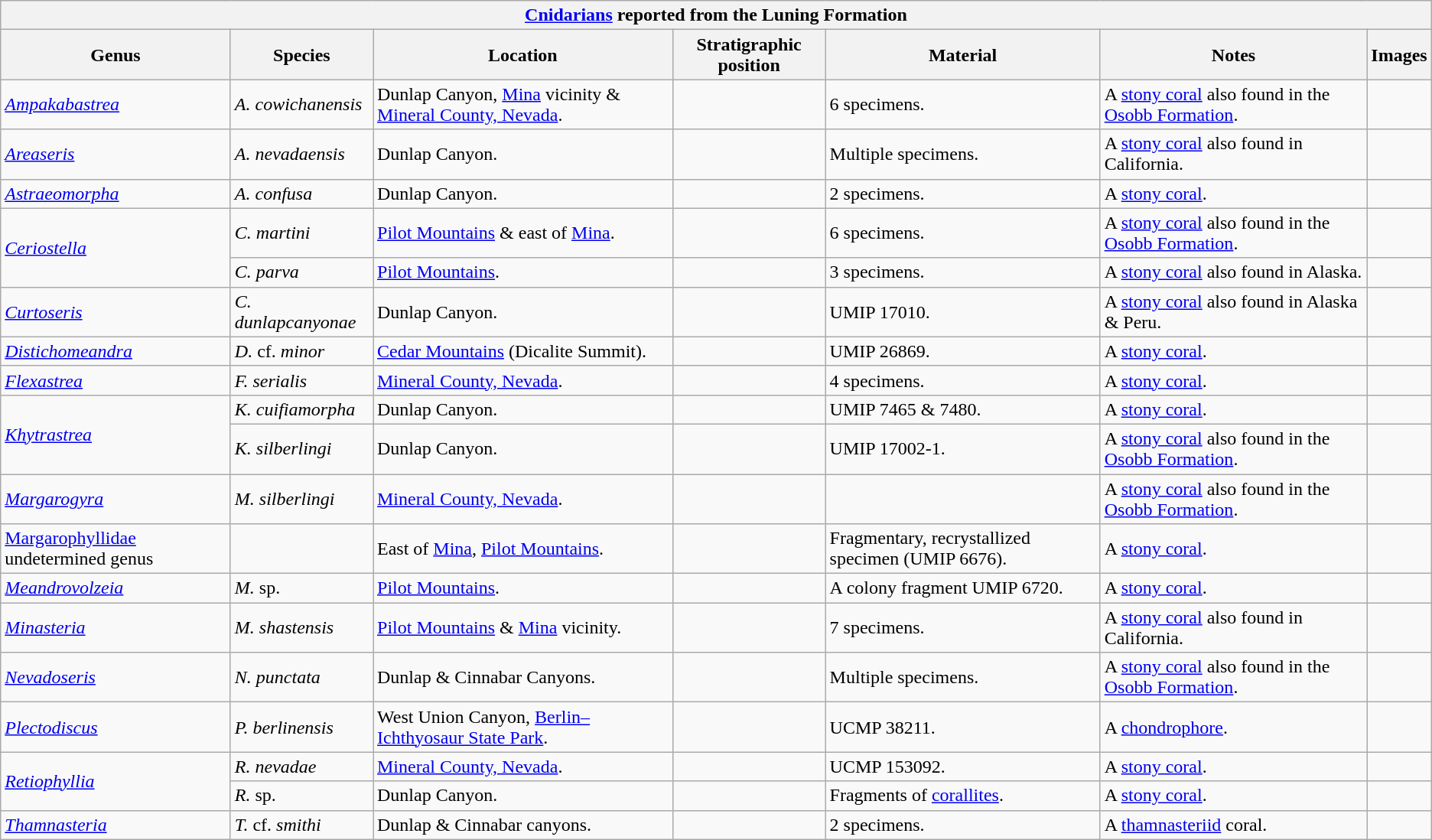<table class="wikitable" align="center">
<tr>
<th colspan="7" align="center"><strong><a href='#'>Cnidarians</a> reported from the Luning Formation</strong></th>
</tr>
<tr>
<th>Genus</th>
<th>Species</th>
<th>Location</th>
<th><strong>Stratigraphic position</strong></th>
<th><strong>Material</strong></th>
<th>Notes</th>
<th>Images</th>
</tr>
<tr>
<td><em><a href='#'>Ampakabastrea</a></em></td>
<td><em>A. cowichanensis</em></td>
<td>Dunlap Canyon, <a href='#'>Mina</a> vicinity & <a href='#'>Mineral County, Nevada</a>.</td>
<td></td>
<td>6 specimens.</td>
<td>A <a href='#'>stony coral</a> also found in the <a href='#'>Osobb Formation</a>.</td>
<td></td>
</tr>
<tr>
<td><em><a href='#'>Areaseris</a></em></td>
<td><em>A. nevadaensis</em></td>
<td>Dunlap Canyon.</td>
<td></td>
<td>Multiple specimens.</td>
<td>A <a href='#'>stony coral</a> also found in California.</td>
<td></td>
</tr>
<tr>
<td><em><a href='#'>Astraeomorpha</a></em></td>
<td><em>A. confusa</em></td>
<td>Dunlap Canyon.</td>
<td></td>
<td>2 specimens.</td>
<td>A <a href='#'>stony coral</a>.</td>
<td></td>
</tr>
<tr>
<td rowspan="2"><em><a href='#'>Ceriostella</a></em></td>
<td><em>C. martini</em></td>
<td><a href='#'>Pilot Mountains</a> & east of <a href='#'>Mina</a>.</td>
<td></td>
<td>6 specimens.</td>
<td>A <a href='#'>stony coral</a> also found in the <a href='#'>Osobb Formation</a>.</td>
<td></td>
</tr>
<tr>
<td><em>C. parva</em></td>
<td><a href='#'>Pilot Mountains</a>.</td>
<td></td>
<td>3 specimens.</td>
<td>A <a href='#'>stony coral</a> also found in Alaska.</td>
<td></td>
</tr>
<tr>
<td><em><a href='#'>Curtoseris</a></em></td>
<td><em>C. dunlapcanyonae</em></td>
<td>Dunlap Canyon.</td>
<td></td>
<td>UMIP 17010.</td>
<td>A <a href='#'>stony coral</a> also found in Alaska & Peru.</td>
<td></td>
</tr>
<tr>
<td><em><a href='#'>Distichomeandra</a></em></td>
<td><em>D.</em> cf. <em>minor</em></td>
<td><a href='#'>Cedar Mountains</a> (Dicalite Summit).</td>
<td></td>
<td>UMIP 26869.</td>
<td>A <a href='#'>stony coral</a>.</td>
<td></td>
</tr>
<tr>
<td><em><a href='#'>Flexastrea</a></em></td>
<td><em>F. serialis</em></td>
<td><a href='#'>Mineral County, Nevada</a>.</td>
<td></td>
<td>4 specimens.</td>
<td>A <a href='#'>stony coral</a>.</td>
<td></td>
</tr>
<tr>
<td rowspan="2"><em><a href='#'>Khytrastrea</a></em></td>
<td><em>K. cuifiamorpha</em></td>
<td>Dunlap Canyon.</td>
<td></td>
<td>UMIP 7465 & 7480.</td>
<td>A <a href='#'>stony coral</a>.</td>
<td></td>
</tr>
<tr>
<td><em>K. silberlingi</em></td>
<td>Dunlap Canyon.</td>
<td></td>
<td>UMIP 17002-1.</td>
<td>A <a href='#'>stony coral</a> also found in the <a href='#'>Osobb Formation</a>.</td>
<td></td>
</tr>
<tr>
<td><em><a href='#'>Margarogyra</a></em></td>
<td><em>M. silberlingi</em></td>
<td><a href='#'>Mineral County, Nevada</a>.</td>
<td></td>
<td></td>
<td>A <a href='#'>stony coral</a> also found in the <a href='#'>Osobb Formation</a>.</td>
<td></td>
</tr>
<tr>
<td><a href='#'>Margarophyllidae</a> undetermined genus</td>
<td></td>
<td>East of <a href='#'>Mina</a>, <a href='#'>Pilot Mountains</a>.</td>
<td></td>
<td>Fragmentary, recrystallized specimen (UMIP 6676).</td>
<td>A <a href='#'>stony coral</a>.</td>
<td></td>
</tr>
<tr>
<td><em><a href='#'>Meandrovolzeia</a></em></td>
<td><em>M.</em> sp.</td>
<td><a href='#'>Pilot Mountains</a>.</td>
<td></td>
<td>A colony fragment UMIP 6720.</td>
<td>A <a href='#'>stony coral</a>.</td>
<td></td>
</tr>
<tr>
<td><em><a href='#'>Minasteria</a></em></td>
<td><em>M. shastensis</em></td>
<td><a href='#'>Pilot Mountains</a> & <a href='#'>Mina</a> vicinity.</td>
<td></td>
<td>7 specimens.</td>
<td>A <a href='#'>stony coral</a> also found in California.</td>
<td></td>
</tr>
<tr>
<td><em><a href='#'>Nevadoseris</a></em></td>
<td><em>N. punctata</em></td>
<td>Dunlap & Cinnabar Canyons.</td>
<td></td>
<td>Multiple specimens.</td>
<td>A <a href='#'>stony coral</a> also found in the <a href='#'>Osobb Formation</a>.</td>
<td></td>
</tr>
<tr>
<td><em><a href='#'>Plectodiscus</a></em></td>
<td><em>P. berlinensis</em></td>
<td>West Union Canyon, <a href='#'>Berlin–Ichthyosaur State Park</a>.</td>
<td></td>
<td>UCMP 38211.</td>
<td>A <a href='#'>chondrophore</a>.</td>
<td></td>
</tr>
<tr>
<td rowspan="2"><em><a href='#'>Retiophyllia</a></em></td>
<td><em>R. nevadae</em></td>
<td><a href='#'>Mineral County, Nevada</a>.</td>
<td></td>
<td>UCMP 153092.</td>
<td>A <a href='#'>stony coral</a>.</td>
<td></td>
</tr>
<tr>
<td><em>R.</em> sp.</td>
<td>Dunlap Canyon.</td>
<td></td>
<td>Fragments of <a href='#'>corallites</a>.</td>
<td>A <a href='#'>stony coral</a>.</td>
<td></td>
</tr>
<tr>
<td><em><a href='#'>Thamnasteria</a></em></td>
<td><em>T.</em> cf. <em>smithi</em></td>
<td>Dunlap & Cinnabar canyons.</td>
<td></td>
<td>2 specimens.</td>
<td>A <a href='#'>thamnasteriid</a> coral.</td>
<td></td>
</tr>
</table>
